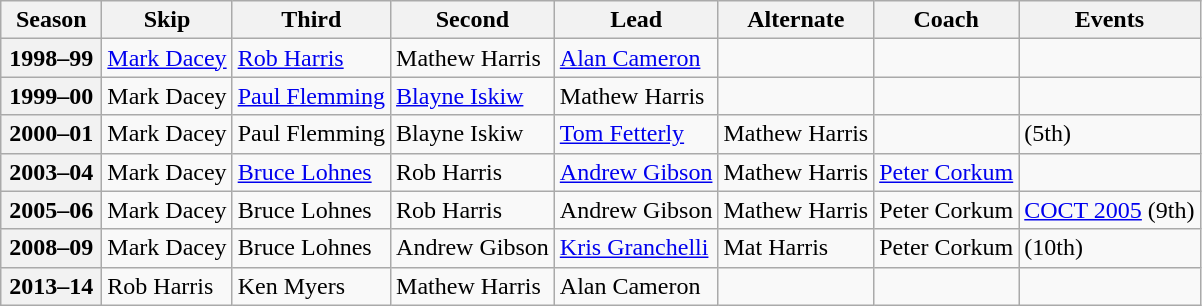<table class="wikitable">
<tr>
<th scope="col" width=60>Season</th>
<th scope="col">Skip</th>
<th scope="col">Third</th>
<th scope="col">Second</th>
<th scope="col">Lead</th>
<th scope="col">Alternate</th>
<th scope="col">Coach</th>
<th scope="col">Events</th>
</tr>
<tr>
<th scope="row">1998–99</th>
<td><a href='#'>Mark Dacey</a></td>
<td><a href='#'>Rob Harris</a></td>
<td>Mathew Harris</td>
<td><a href='#'>Alan Cameron</a></td>
<td></td>
<td></td>
<td></td>
</tr>
<tr>
<th scope="row">1999–00</th>
<td>Mark Dacey</td>
<td><a href='#'>Paul Flemming</a></td>
<td><a href='#'>Blayne Iskiw</a></td>
<td>Mathew Harris</td>
<td></td>
<td></td>
<td></td>
</tr>
<tr>
<th scope="row">2000–01</th>
<td>Mark Dacey</td>
<td>Paul Flemming</td>
<td>Blayne Iskiw</td>
<td><a href='#'>Tom Fetterly</a></td>
<td>Mathew Harris</td>
<td></td>
<td> (5th)</td>
</tr>
<tr>
<th scope="row">2003–04</th>
<td>Mark Dacey</td>
<td><a href='#'>Bruce Lohnes</a></td>
<td>Rob Harris</td>
<td><a href='#'>Andrew Gibson</a></td>
<td>Mathew Harris</td>
<td><a href='#'>Peter Corkum</a></td>
<td> <br> </td>
</tr>
<tr>
<th scope="row">2005–06</th>
<td>Mark Dacey</td>
<td>Bruce Lohnes</td>
<td>Rob Harris</td>
<td>Andrew Gibson</td>
<td>Mathew Harris</td>
<td>Peter Corkum</td>
<td><a href='#'>COCT 2005</a> (9th)<br> </td>
</tr>
<tr>
<th scope="row">2008–09</th>
<td>Mark Dacey</td>
<td>Bruce Lohnes</td>
<td>Andrew Gibson</td>
<td><a href='#'>Kris Granchelli</a></td>
<td>Mat Harris</td>
<td>Peter Corkum</td>
<td> (10th)</td>
</tr>
<tr>
<th scope="row">2013–14</th>
<td>Rob Harris</td>
<td>Ken Myers</td>
<td>Mathew Harris</td>
<td>Alan Cameron</td>
<td></td>
<td></td>
<td></td>
</tr>
</table>
